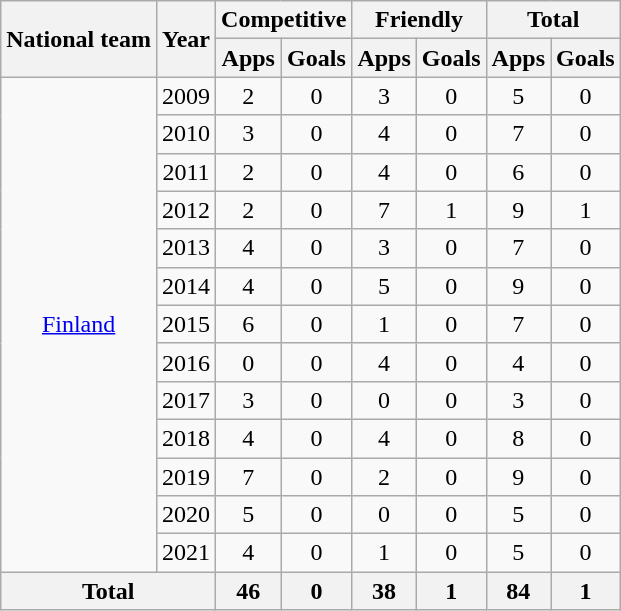<table class="wikitable" style="text-align:center">
<tr>
<th rowspan="2">National team</th>
<th rowspan="2">Year</th>
<th colspan="2">Competitive</th>
<th colspan="2">Friendly</th>
<th colspan="2">Total</th>
</tr>
<tr>
<th>Apps</th>
<th>Goals</th>
<th>Apps</th>
<th>Goals</th>
<th>Apps</th>
<th>Goals</th>
</tr>
<tr>
<td rowspan="13"><a href='#'>Finland</a></td>
<td>2009</td>
<td>2</td>
<td>0</td>
<td>3</td>
<td>0</td>
<td>5</td>
<td>0</td>
</tr>
<tr>
<td>2010</td>
<td>3</td>
<td>0</td>
<td>4</td>
<td>0</td>
<td>7</td>
<td>0</td>
</tr>
<tr>
<td>2011</td>
<td>2</td>
<td>0</td>
<td>4</td>
<td>0</td>
<td>6</td>
<td>0</td>
</tr>
<tr>
<td>2012</td>
<td>2</td>
<td>0</td>
<td>7</td>
<td>1</td>
<td>9</td>
<td>1</td>
</tr>
<tr>
<td>2013</td>
<td>4</td>
<td>0</td>
<td>3</td>
<td>0</td>
<td>7</td>
<td>0</td>
</tr>
<tr>
<td>2014</td>
<td>4</td>
<td>0</td>
<td>5</td>
<td>0</td>
<td>9</td>
<td>0</td>
</tr>
<tr>
<td>2015</td>
<td>6</td>
<td>0</td>
<td>1</td>
<td>0</td>
<td>7</td>
<td>0</td>
</tr>
<tr>
<td>2016</td>
<td>0</td>
<td>0</td>
<td>4</td>
<td>0</td>
<td>4</td>
<td>0</td>
</tr>
<tr>
<td>2017</td>
<td>3</td>
<td>0</td>
<td>0</td>
<td>0</td>
<td>3</td>
<td>0</td>
</tr>
<tr>
<td>2018</td>
<td>4</td>
<td>0</td>
<td>4</td>
<td>0</td>
<td>8</td>
<td>0</td>
</tr>
<tr>
<td>2019</td>
<td>7</td>
<td>0</td>
<td>2</td>
<td>0</td>
<td>9</td>
<td>0</td>
</tr>
<tr>
<td>2020</td>
<td>5</td>
<td>0</td>
<td>0</td>
<td>0</td>
<td>5</td>
<td>0</td>
</tr>
<tr>
<td>2021</td>
<td>4</td>
<td>0</td>
<td>1</td>
<td>0</td>
<td>5</td>
<td>0</td>
</tr>
<tr>
<th colspan="2">Total</th>
<th>46</th>
<th>0</th>
<th>38</th>
<th>1</th>
<th>84</th>
<th>1</th>
</tr>
</table>
